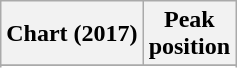<table class="wikitable sortable plainrowheaders">
<tr>
<th>Chart (2017)</th>
<th>Peak<br>position</th>
</tr>
<tr>
</tr>
<tr>
</tr>
<tr>
</tr>
<tr>
</tr>
</table>
